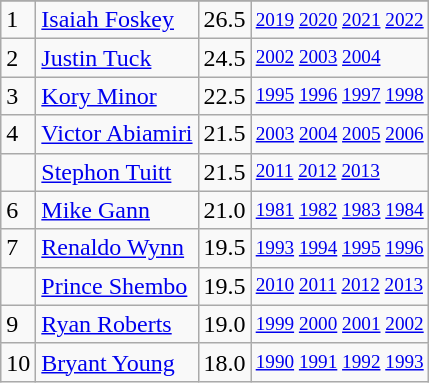<table class="wikitable">
<tr>
</tr>
<tr>
<td>1</td>
<td><a href='#'>Isaiah Foskey</a></td>
<td>26.5</td>
<td style="font-size:80%;"><a href='#'>2019</a> <a href='#'>2020</a> <a href='#'>2021</a> <a href='#'>2022</a></td>
</tr>
<tr>
<td>2</td>
<td><a href='#'>Justin Tuck</a></td>
<td>24.5</td>
<td style="font-size:80%;"><a href='#'>2002</a> <a href='#'>2003</a> <a href='#'>2004</a></td>
</tr>
<tr>
<td>3</td>
<td><a href='#'>Kory Minor</a></td>
<td>22.5</td>
<td style="font-size:80%;"><a href='#'>1995</a> <a href='#'>1996</a> <a href='#'>1997</a> <a href='#'>1998</a></td>
</tr>
<tr>
<td>4</td>
<td><a href='#'>Victor Abiamiri</a></td>
<td>21.5</td>
<td style="font-size:80%;"><a href='#'>2003</a> <a href='#'>2004</a> <a href='#'>2005</a> <a href='#'>2006</a></td>
</tr>
<tr>
<td></td>
<td><a href='#'>Stephon Tuitt</a></td>
<td>21.5</td>
<td style="font-size:80%;"><a href='#'>2011</a> <a href='#'>2012</a> <a href='#'>2013</a></td>
</tr>
<tr>
<td>6</td>
<td><a href='#'>Mike Gann</a></td>
<td>21.0</td>
<td style="font-size:80%;"><a href='#'>1981</a> <a href='#'>1982</a> <a href='#'>1983</a> <a href='#'>1984</a></td>
</tr>
<tr>
<td>7</td>
<td><a href='#'>Renaldo Wynn</a></td>
<td>19.5</td>
<td style="font-size:80%;"><a href='#'>1993</a> <a href='#'>1994</a> <a href='#'>1995</a> <a href='#'>1996</a></td>
</tr>
<tr>
<td></td>
<td><a href='#'>Prince Shembo</a></td>
<td>19.5</td>
<td style="font-size:80%;"><a href='#'>2010</a> <a href='#'>2011</a> <a href='#'>2012</a> <a href='#'>2013</a></td>
</tr>
<tr>
<td>9</td>
<td><a href='#'>Ryan Roberts</a></td>
<td>19.0</td>
<td style="font-size:80%;"><a href='#'>1999</a> <a href='#'>2000</a> <a href='#'>2001</a> <a href='#'>2002</a></td>
</tr>
<tr>
<td>10</td>
<td><a href='#'>Bryant Young</a></td>
<td>18.0</td>
<td style="font-size:80%;"><a href='#'>1990</a> <a href='#'>1991</a> <a href='#'>1992</a> <a href='#'>1993</a></td>
</tr>
</table>
